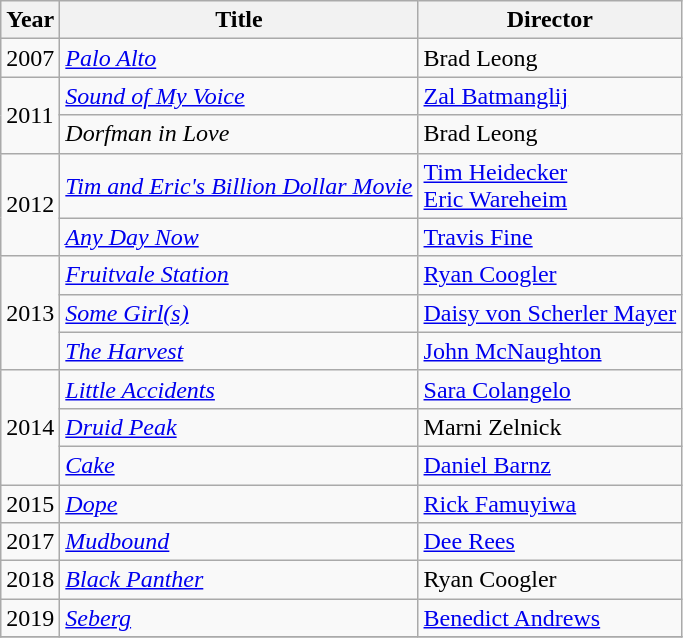<table class="wikitable">
<tr>
<th>Year</th>
<th>Title</th>
<th>Director</th>
</tr>
<tr>
<td>2007</td>
<td><em><a href='#'>Palo Alto</a></em></td>
<td>Brad Leong</td>
</tr>
<tr>
<td rowspan=2>2011</td>
<td><em><a href='#'>Sound of My Voice</a></em></td>
<td><a href='#'>Zal Batmanglij</a></td>
</tr>
<tr>
<td><em>Dorfman in Love</em></td>
<td>Brad Leong</td>
</tr>
<tr>
<td rowspan=2>2012</td>
<td><em><a href='#'>Tim and Eric's Billion Dollar Movie</a></em></td>
<td><a href='#'>Tim Heidecker</a><br><a href='#'>Eric Wareheim</a></td>
</tr>
<tr>
<td><em><a href='#'>Any Day Now</a></em></td>
<td><a href='#'>Travis Fine</a></td>
</tr>
<tr>
<td rowspan=3>2013</td>
<td><em><a href='#'>Fruitvale Station</a></em></td>
<td><a href='#'>Ryan Coogler</a></td>
</tr>
<tr>
<td><em><a href='#'>Some Girl(s)</a></em></td>
<td><a href='#'>Daisy von Scherler Mayer</a></td>
</tr>
<tr>
<td><em><a href='#'>The Harvest</a></em></td>
<td><a href='#'>John McNaughton</a></td>
</tr>
<tr>
<td rowspan=3>2014</td>
<td><em><a href='#'>Little Accidents</a></em></td>
<td><a href='#'>Sara Colangelo</a></td>
</tr>
<tr>
<td><em><a href='#'>Druid Peak</a></em></td>
<td>Marni Zelnick</td>
</tr>
<tr>
<td><em><a href='#'>Cake</a></em></td>
<td><a href='#'>Daniel Barnz</a></td>
</tr>
<tr>
<td>2015</td>
<td><em><a href='#'>Dope</a></em></td>
<td><a href='#'>Rick Famuyiwa</a></td>
</tr>
<tr>
<td>2017</td>
<td><em><a href='#'>Mudbound</a></em></td>
<td><a href='#'>Dee Rees</a></td>
</tr>
<tr>
<td>2018</td>
<td><em><a href='#'>Black Panther</a></em></td>
<td>Ryan Coogler</td>
</tr>
<tr>
<td>2019</td>
<td><em><a href='#'>Seberg</a></em></td>
<td><a href='#'>Benedict Andrews</a></td>
</tr>
<tr>
</tr>
</table>
